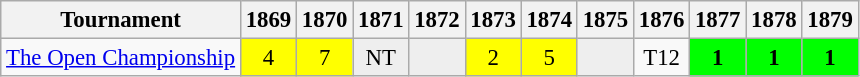<table class="wikitable" style="font-size:95%;text-align:center;">
<tr>
<th>Tournament</th>
<th>1869</th>
<th>1870</th>
<th>1871</th>
<th>1872</th>
<th>1873</th>
<th>1874</th>
<th>1875</th>
<th>1876</th>
<th>1877</th>
<th>1878</th>
<th>1879</th>
</tr>
<tr>
<td align=left><a href='#'>The Open Championship</a></td>
<td style="background:yellow;">4</td>
<td style="background:yellow;">7</td>
<td style="background:#eeeeee;">NT</td>
<td style="background:#eeeeee;"></td>
<td style="background:yellow;">2</td>
<td style="background:yellow;">5</td>
<td style="background:#eeeeee;"></td>
<td>T12</td>
<td style="background:lime;"><strong>1</strong></td>
<td style="background:lime;"><strong>1</strong></td>
<td style="background:lime;"><strong>1</strong></td>
</tr>
</table>
